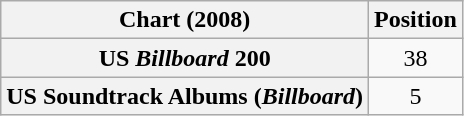<table class="wikitable sortable plainrowheaders" style="text-align:center">
<tr>
<th scope="col">Chart (2008)</th>
<th scope="col">Position</th>
</tr>
<tr>
<th scope="row">US <em>Billboard</em> 200</th>
<td>38</td>
</tr>
<tr>
<th scope="row">US Soundtrack Albums (<em>Billboard</em>)</th>
<td>5</td>
</tr>
</table>
